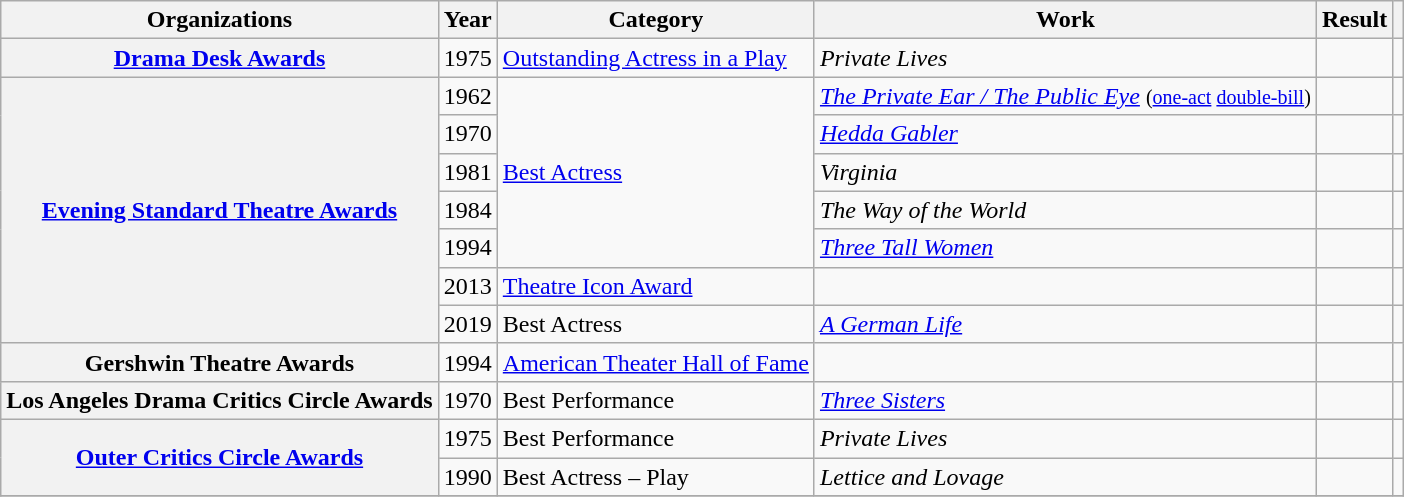<table class= "wikitable plainrowheaders sortable">
<tr>
<th scope="col">Organizations</th>
<th scope="col">Year</th>
<th scope="col">Category</th>
<th scope="col">Work</th>
<th scope="col">Result</th>
<th scope="col" class="unsortable"></th>
</tr>
<tr>
<th scope="row" rowspan="1"><a href='#'>Drama Desk Awards</a></th>
<td style="text-align:center;">1975</td>
<td><a href='#'>Outstanding Actress in a Play</a></td>
<td><em>Private Lives</em></td>
<td></td>
<td></td>
</tr>
<tr>
<th scope="row" rowspan="7"><a href='#'>Evening Standard Theatre Awards</a></th>
<td style="text-align:center;">1962</td>
<td rowspan=5><a href='#'>Best Actress</a></td>
<td><em><a href='#'>The Private Ear / The Public Eye</a></em> <small>(<a href='#'>one-act</a> <a href='#'>double-bill</a>)</small></td>
<td></td>
<td></td>
</tr>
<tr>
<td style="text-align:center;">1970</td>
<td><em><a href='#'>Hedda Gabler</a></em></td>
<td></td>
<td></td>
</tr>
<tr>
<td style="text-align:center;">1981</td>
<td><em>Virginia</em></td>
<td></td>
<td></td>
</tr>
<tr>
<td style="text-align:center;">1984</td>
<td><em>The Way of the World</em></td>
<td></td>
<td></td>
</tr>
<tr>
<td style="text-align:center;">1994</td>
<td><em><a href='#'>Three Tall Women</a></em></td>
<td></td>
<td></td>
</tr>
<tr>
<td style="text-align:center;">2013</td>
<td><a href='#'>Theatre Icon Award</a></td>
<td></td>
<td></td>
<td></td>
</tr>
<tr>
<td style="text-align:center;">2019</td>
<td>Best Actress</td>
<td><em><a href='#'>A German Life</a></em></td>
<td></td>
<td></td>
</tr>
<tr>
<th scope="row" rowspan="1">Gershwin Theatre Awards</th>
<td style="text-align:center;">1994</td>
<td><a href='#'>American Theater Hall of Fame</a></td>
<td></td>
<td></td>
</tr>
<tr>
<th scope="row" rowspan="1">Los Angeles Drama Critics Circle Awards</th>
<td>1970</td>
<td>Best Performance</td>
<td><em><a href='#'>Three Sisters</a></em></td>
<td></td>
<td></td>
</tr>
<tr>
<th scope="row" rowspan="2"><a href='#'>Outer Critics Circle Awards</a></th>
<td style="text-align:center;">1975</td>
<td>Best Performance</td>
<td><em>Private Lives</em></td>
<td></td>
<td></td>
</tr>
<tr>
<td style="text-align:center;">1990</td>
<td>Best Actress – Play</td>
<td><em>Lettice and Lovage</em></td>
<td></td>
<td></td>
</tr>
<tr>
</tr>
</table>
